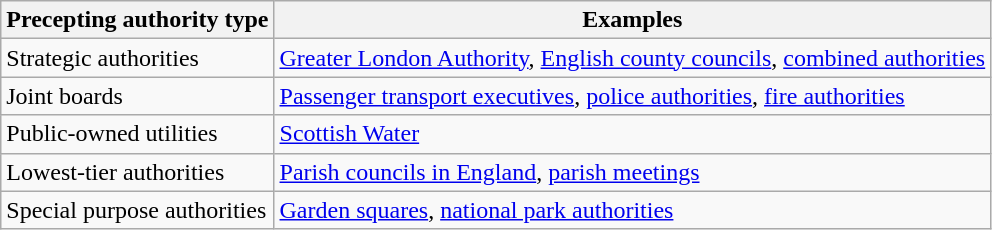<table class="wikitable">
<tr>
<th>Precepting authority type</th>
<th>Examples</th>
</tr>
<tr>
<td>Strategic authorities</td>
<td><a href='#'>Greater London Authority</a>, <a href='#'>English county councils</a>, <a href='#'>combined authorities</a></td>
</tr>
<tr>
<td>Joint boards</td>
<td><a href='#'>Passenger transport executives</a>, <a href='#'>police authorities</a>, <a href='#'>fire authorities</a></td>
</tr>
<tr>
<td>Public-owned utilities</td>
<td><a href='#'>Scottish Water</a></td>
</tr>
<tr>
<td>Lowest-tier authorities</td>
<td><a href='#'>Parish councils in England</a>, <a href='#'>parish meetings</a></td>
</tr>
<tr>
<td>Special purpose authorities</td>
<td><a href='#'>Garden squares</a>, <a href='#'>national park authorities</a></td>
</tr>
</table>
